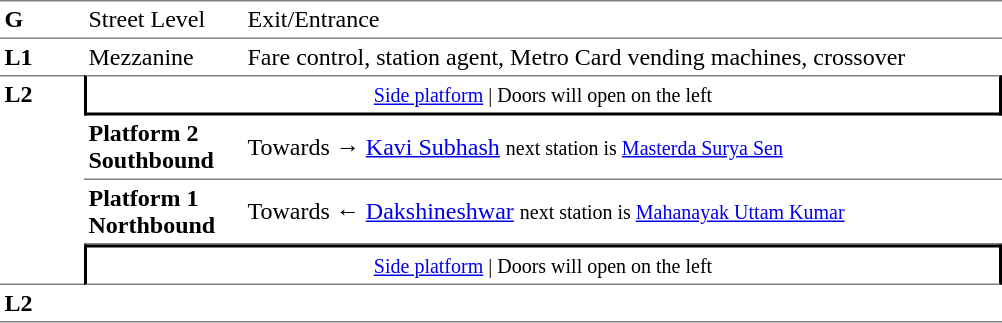<table border=0 cellspacing=0 cellpadding=3>
<tr>
<td style="border-bottom:solid 1px gray;border-top:solid 1px gray;" width=50 valign=top><strong>G</strong></td>
<td style="border-top:solid 1px gray;border-bottom:solid 1px gray;" width=100 valign=top>Street Level</td>
<td style="border-top:solid 1px gray;border-bottom:solid 1px gray;" width=500 valign=top>Exit/Entrance</td>
</tr>
<tr>
<td valign=top><strong>L1</strong></td>
<td valign=top>Mezzanine</td>
<td valign=top>Fare control, station agent, Metro Card vending machines, crossover<br></td>
</tr>
<tr>
<td style="border-top:solid 1px gray;border-bottom:solid 1px gray;" width=50 rowspan=4 valign=top><strong>L2</strong></td>
<td style="border-top:solid 1px gray;border-right:solid 2px black;border-left:solid 2px black;border-bottom:solid 2px black;text-align:center;" colspan=2><small><a href='#'>Side platform</a> | Doors will open on the left </small></td>
</tr>
<tr>
<td width="100" style="border-bottom:solid 1px gray;"><span><strong>Platform 2</strong><br><strong>Southbound</strong></span></td>
<td width="500" style="border-bottom:solid 1px gray;">Towards → <a href='#'>Kavi Subhash</a> <small>next station is <a href='#'>Masterda Surya Sen</a></small></td>
</tr>
<tr>
<td width="100" style="border-bottom:solid 1px gray;"><span><strong>Platform 1</strong><br><strong>Northbound</strong></span></td>
<td width="500" style="border-bottom:solid 1px gray;">Towards ← <a href='#'>Dakshineshwar</a> <small>next station is <a href='#'>Mahanayak Uttam Kumar</a></small></td>
</tr>
<tr>
<td style="border-top:solid 2px black;border-right:solid 2px black;border-left:solid 2px black;border-bottom:solid 1px gray;text-align:center;" colspan=2><small><a href='#'>Side platform</a> | Doors will open on the left </small></td>
</tr>
<tr>
<td style="border-bottom:solid 1px gray;" width=50 rowspan=2 valign=top><strong>L2</strong></td>
<td style="border-bottom:solid 1px gray;" width=100></td>
<td style="border-bottom:solid 1px gray;" width=500></td>
</tr>
<tr>
</tr>
</table>
